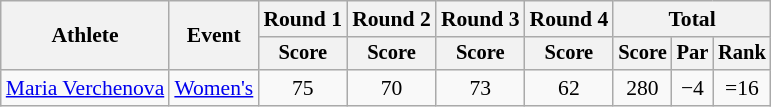<table class=wikitable style="font-size:90%;">
<tr>
<th rowspan=2>Athlete</th>
<th rowspan=2>Event</th>
<th>Round 1</th>
<th>Round 2</th>
<th>Round 3</th>
<th>Round 4</th>
<th colspan=3>Total</th>
</tr>
<tr style="font-size:95%">
<th>Score</th>
<th>Score</th>
<th>Score</th>
<th>Score</th>
<th>Score</th>
<th>Par</th>
<th>Rank</th>
</tr>
<tr align=center>
<td align=left><a href='#'>Maria Verchenova</a></td>
<td align=left><a href='#'>Women's</a></td>
<td>75</td>
<td>70</td>
<td>73</td>
<td>62</td>
<td>280</td>
<td>−4</td>
<td>=16</td>
</tr>
</table>
